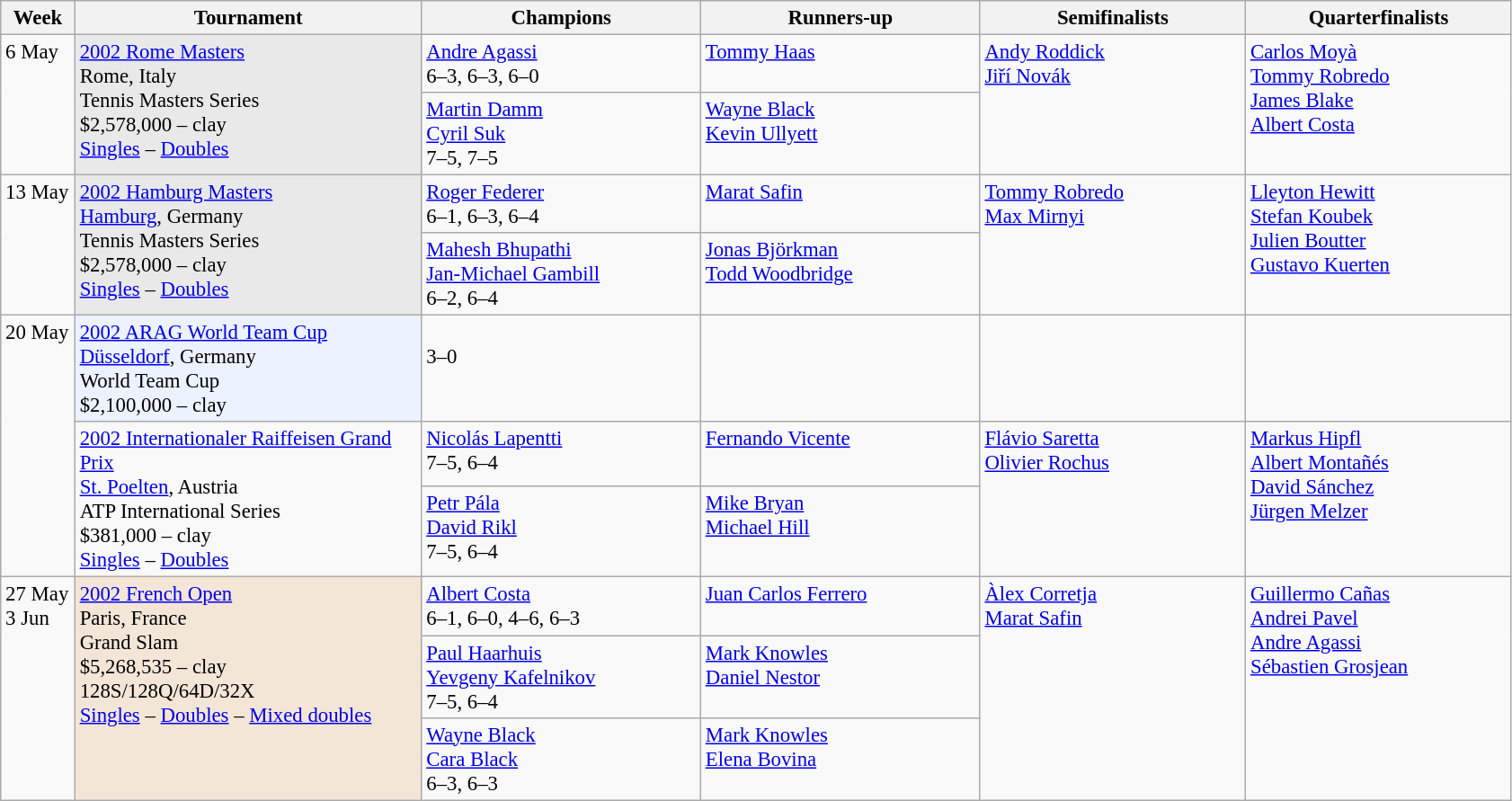<table class=wikitable style=font-size:95%>
<tr>
<th style="width:48px;">Week</th>
<th style="width:250px;">Tournament</th>
<th style="width:200px;">Champions</th>
<th style="width:200px;">Runners-up</th>
<th style="width:190px;">Semifinalists</th>
<th style="width:190px;">Quarterfinalists</th>
</tr>
<tr valign=top>
<td rowspan=2>6 May</td>
<td bgcolor=#E9E9E9 rowspan=2><a href='#'>2002 Rome Masters</a><br>  Rome, Italy<br>Tennis Masters Series<br>$2,578,000 – clay <br> <a href='#'>Singles</a> – <a href='#'>Doubles</a></td>
<td> <a href='#'>Andre Agassi</a> <br>6–3, 6–3, 6–0</td>
<td> <a href='#'>Tommy Haas</a></td>
<td rowspan=2> <a href='#'>Andy Roddick</a> <br> <a href='#'>Jiří Novák</a></td>
<td rowspan=2> <a href='#'>Carlos Moyà</a> <br>  <a href='#'>Tommy Robredo</a> <br> <a href='#'>James Blake</a>  <br>  <a href='#'>Albert Costa</a></td>
</tr>
<tr valign=top>
<td> <a href='#'>Martin Damm</a><br> <a href='#'>Cyril Suk</a><br> 7–5, 7–5</td>
<td> <a href='#'>Wayne Black</a><br> <a href='#'>Kevin Ullyett</a></td>
</tr>
<tr valign=top>
<td rowspan=2>13 May</td>
<td bgcolor=#E9E9E9 rowspan=2><a href='#'>2002 Hamburg Masters</a><br> <a href='#'>Hamburg</a>, Germany<br>Tennis Masters Series<br>$2,578,000 – clay <br> <a href='#'>Singles</a> – <a href='#'>Doubles</a></td>
<td> <a href='#'>Roger Federer</a> <br>6–1, 6–3, 6–4</td>
<td> <a href='#'>Marat Safin</a></td>
<td rowspan=2> <a href='#'>Tommy Robredo</a> <br> <a href='#'>Max Mirnyi</a></td>
<td rowspan=2> <a href='#'>Lleyton Hewitt</a> <br>  <a href='#'>Stefan Koubek</a> <br> <a href='#'>Julien Boutter</a>  <br>  <a href='#'>Gustavo Kuerten</a></td>
</tr>
<tr valign=top>
<td> <a href='#'>Mahesh Bhupathi</a><br> <a href='#'>Jan-Michael Gambill</a><br> 6–2, 6–4</td>
<td> <a href='#'>Jonas Björkman</a><br> <a href='#'>Todd Woodbridge</a></td>
</tr>
<tr valign=top>
<td rowspan=3>20 May</td>
<td bgcolor=#ECF2FF><a href='#'>2002 ARAG World Team Cup</a><br> <a href='#'>Düsseldorf</a>, Germany<br>World Team Cup<br>$2,100,000 – clay</td>
<td><br>3–0</td>
<td></td>
<td> <br>  <br> </td>
<td> <br> <br> </td>
</tr>
<tr valign=top>
<td rowspan=2><a href='#'>2002 Internationaler Raiffeisen Grand Prix</a><br> <a href='#'>St. Poelten</a>, Austria<br>ATP International Series<br>$381,000 – clay <br> <a href='#'>Singles</a> – <a href='#'>Doubles</a></td>
<td> <a href='#'>Nicolás Lapentti</a> <br>7–5, 6–4</td>
<td> <a href='#'>Fernando Vicente</a></td>
<td rowspan=2> <a href='#'>Flávio Saretta</a> <br> <a href='#'>Olivier Rochus</a></td>
<td rowspan=2> <a href='#'>Markus Hipfl</a> <br>  <a href='#'>Albert Montañés</a> <br> <a href='#'>David Sánchez</a>  <br>  <a href='#'>Jürgen Melzer</a></td>
</tr>
<tr valign=top>
<td> <a href='#'>Petr Pála</a><br> <a href='#'>David Rikl</a><br> 7–5, 6–4</td>
<td> <a href='#'>Mike Bryan</a><br> <a href='#'>Michael Hill</a></td>
</tr>
<tr valign=top>
<td rowspan=3>27 May<br>3 Jun</td>
<td bgcolor=#F3E6D7 rowspan=3><a href='#'>2002 French Open</a><br> Paris, France<br>Grand Slam<br>$5,268,535 – clay<br>128S/128Q/64D/32X<br><a href='#'>Singles</a> – <a href='#'>Doubles</a> – <a href='#'>Mixed doubles</a></td>
<td> <a href='#'>Albert Costa</a><br>6–1, 6–0, 4–6, 6–3</td>
<td> <a href='#'>Juan Carlos Ferrero</a></td>
<td rowspan=3> <a href='#'>Àlex Corretja</a><br> <a href='#'>Marat Safin</a></td>
<td rowspan=3> <a href='#'>Guillermo Cañas</a><br> <a href='#'>Andrei Pavel</a><br> <a href='#'>Andre Agassi</a><br> <a href='#'>Sébastien Grosjean</a></td>
</tr>
<tr valign=top>
<td> <a href='#'>Paul Haarhuis</a><br> <a href='#'>Yevgeny Kafelnikov</a><br>7–5, 6–4</td>
<td> <a href='#'>Mark Knowles</a><br> <a href='#'>Daniel Nestor</a></td>
</tr>
<tr valign=top>
<td> <a href='#'>Wayne Black</a><br> <a href='#'>Cara Black</a><br>6–3, 6–3</td>
<td> <a href='#'>Mark Knowles</a><br> <a href='#'>Elena Bovina</a></td>
</tr>
</table>
